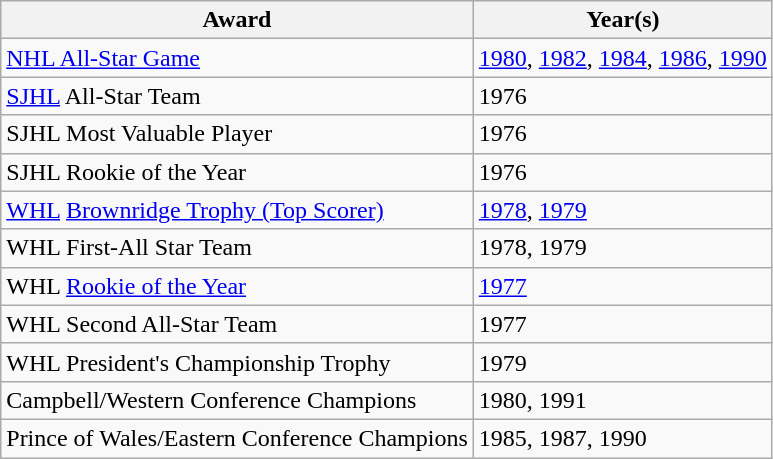<table class="wikitable">
<tr>
<th>Award</th>
<th>Year(s)</th>
</tr>
<tr>
<td><a href='#'>NHL All-Star Game</a></td>
<td><a href='#'>1980</a>, <a href='#'>1982</a>, <a href='#'>1984</a>, <a href='#'>1986</a>, <a href='#'>1990</a></td>
</tr>
<tr>
<td><a href='#'>SJHL</a> All-Star Team</td>
<td>1976</td>
</tr>
<tr>
<td>SJHL Most Valuable Player</td>
<td>1976</td>
</tr>
<tr>
<td>SJHL Rookie of the Year</td>
<td>1976</td>
</tr>
<tr>
<td><a href='#'>WHL</a> <a href='#'>Brownridge Trophy (Top Scorer)</a></td>
<td><a href='#'>1978</a>, <a href='#'>1979</a></td>
</tr>
<tr>
<td>WHL First-All Star Team</td>
<td>1978, 1979</td>
</tr>
<tr>
<td>WHL <a href='#'>Rookie of the Year</a></td>
<td><a href='#'>1977</a></td>
</tr>
<tr>
<td>WHL Second All-Star Team</td>
<td>1977</td>
</tr>
<tr>
<td>WHL President's Championship Trophy</td>
<td>1979</td>
</tr>
<tr>
<td>Campbell/Western Conference Champions</td>
<td>1980, 1991</td>
</tr>
<tr>
<td>Prince of Wales/Eastern Conference Champions</td>
<td>1985, 1987, 1990</td>
</tr>
</table>
